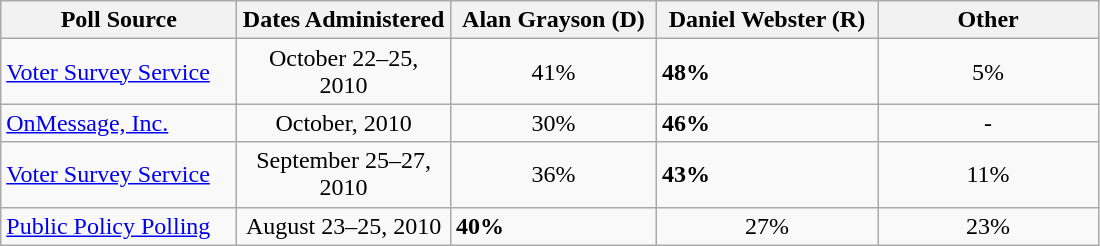<table class="wikitable">
<tr valign=bottom>
<th width='150'>Poll Source</th>
<th width='135'>Dates Administered</th>
<th width='130'>Alan Grayson (D)</th>
<th width='140'>Daniel Webster (R)</th>
<th width='140'>Other</th>
</tr>
<tr>
<td><a href='#'>Voter Survey Service</a></td>
<td align=center>October 22–25, 2010</td>
<td align=center>41%</td>
<td><strong>48%</strong></td>
<td align=center>5%</td>
</tr>
<tr>
<td><a href='#'>OnMessage, Inc.</a></td>
<td align=center>October, 2010</td>
<td align=center>30%</td>
<td><strong>46%</strong></td>
<td align=center>-</td>
</tr>
<tr>
<td><a href='#'>Voter Survey Service</a></td>
<td align=center>September 25–27, 2010</td>
<td align=center>36%</td>
<td><strong>43%</strong></td>
<td align=center>11%</td>
</tr>
<tr>
<td><a href='#'>Public Policy Polling</a></td>
<td align=center>August 23–25, 2010</td>
<td><strong>40%</strong></td>
<td align=center>27%</td>
<td align=center>23%</td>
</tr>
</table>
